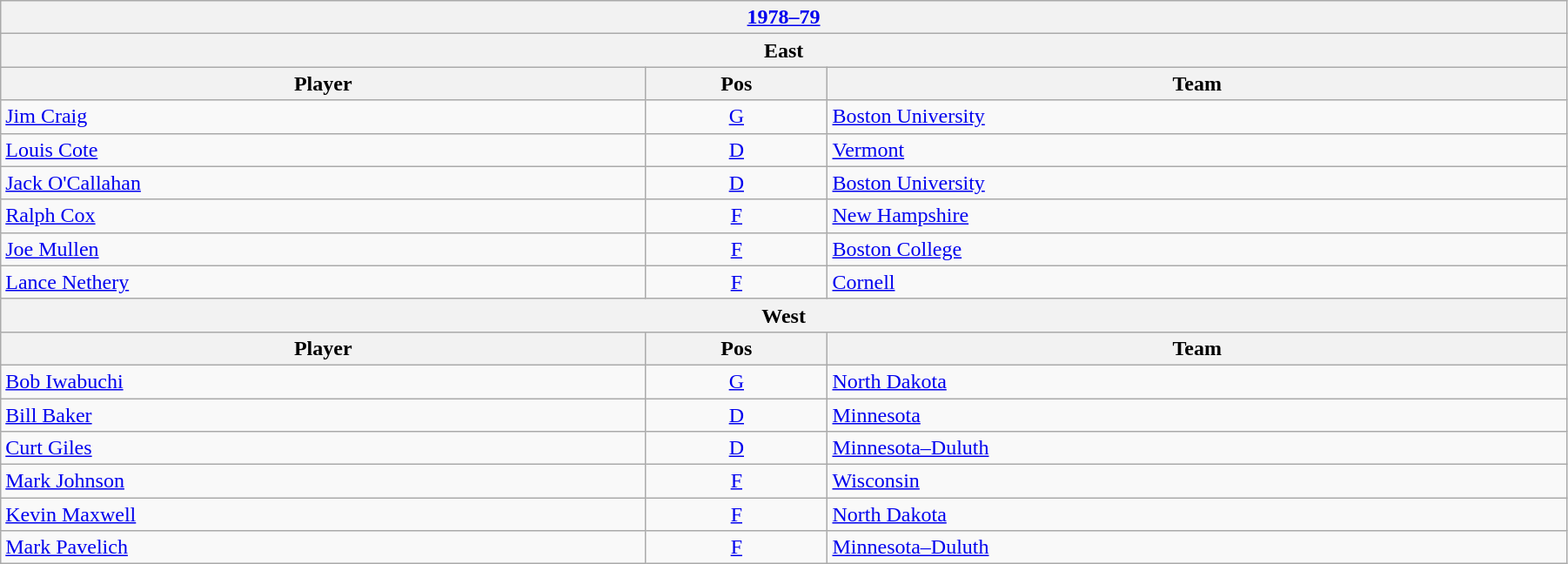<table class="wikitable" width=95%>
<tr>
<th colspan=3><a href='#'>1978–79</a></th>
</tr>
<tr>
<th colspan=3><strong>East</strong></th>
</tr>
<tr>
<th>Player</th>
<th>Pos</th>
<th>Team</th>
</tr>
<tr>
<td><a href='#'>Jim Craig</a></td>
<td style="text-align:center;"><a href='#'>G</a></td>
<td><a href='#'>Boston University</a></td>
</tr>
<tr>
<td><a href='#'>Louis Cote</a></td>
<td style="text-align:center;"><a href='#'>D</a></td>
<td><a href='#'>Vermont</a></td>
</tr>
<tr>
<td><a href='#'>Jack O'Callahan</a></td>
<td style="text-align:center;"><a href='#'>D</a></td>
<td><a href='#'>Boston University</a></td>
</tr>
<tr>
<td><a href='#'>Ralph Cox</a></td>
<td style="text-align:center;"><a href='#'>F</a></td>
<td><a href='#'>New Hampshire</a></td>
</tr>
<tr>
<td><a href='#'>Joe Mullen</a></td>
<td style="text-align:center;"><a href='#'>F</a></td>
<td><a href='#'>Boston College</a></td>
</tr>
<tr>
<td><a href='#'>Lance Nethery</a></td>
<td style="text-align:center;"><a href='#'>F</a></td>
<td><a href='#'>Cornell</a></td>
</tr>
<tr>
<th colspan=3><strong>West</strong></th>
</tr>
<tr>
<th>Player</th>
<th>Pos</th>
<th>Team</th>
</tr>
<tr>
<td><a href='#'>Bob Iwabuchi</a></td>
<td style="text-align:center;"><a href='#'>G</a></td>
<td><a href='#'>North Dakota</a></td>
</tr>
<tr>
<td><a href='#'>Bill Baker</a></td>
<td style="text-align:center;"><a href='#'>D</a></td>
<td><a href='#'>Minnesota</a></td>
</tr>
<tr>
<td><a href='#'>Curt Giles</a></td>
<td style="text-align:center;"><a href='#'>D</a></td>
<td><a href='#'>Minnesota–Duluth</a></td>
</tr>
<tr>
<td><a href='#'>Mark Johnson</a></td>
<td style="text-align:center;"><a href='#'>F</a></td>
<td><a href='#'>Wisconsin</a></td>
</tr>
<tr>
<td><a href='#'>Kevin Maxwell</a></td>
<td style="text-align:center;"><a href='#'>F</a></td>
<td><a href='#'>North Dakota</a></td>
</tr>
<tr>
<td><a href='#'>Mark Pavelich</a></td>
<td style="text-align:center;"><a href='#'>F</a></td>
<td><a href='#'>Minnesota–Duluth</a></td>
</tr>
</table>
